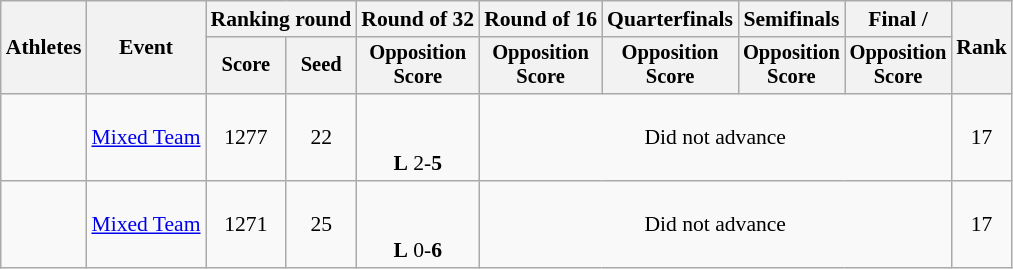<table class="wikitable" style="font-size:90%;">
<tr>
<th rowspan="2">Athletes</th>
<th rowspan="2">Event</th>
<th colspan="2">Ranking round</th>
<th>Round of 32</th>
<th>Round of 16</th>
<th>Quarterfinals</th>
<th>Semifinals</th>
<th>Final / </th>
<th rowspan=2>Rank</th>
</tr>
<tr style="font-size:95%">
<th>Score</th>
<th>Seed</th>
<th>Opposition<br>Score</th>
<th>Opposition<br>Score</th>
<th>Opposition<br>Score</th>
<th>Opposition<br>Score</th>
<th>Opposition<br>Score</th>
</tr>
<tr align=center>
<td align=left><br></td>
<td><a href='#'>Mixed Team</a></td>
<td>1277</td>
<td>22</td>
<td><br><br><strong>L</strong> 2-<strong>5</strong></td>
<td colspan=4>Did not advance</td>
<td>17</td>
</tr>
<tr align=center>
<td align=left><br></td>
<td><a href='#'>Mixed Team</a></td>
<td>1271</td>
<td>25</td>
<td><br><br><strong>L</strong> 0-<strong>6</strong></td>
<td colspan=4>Did not advance</td>
<td>17</td>
</tr>
</table>
